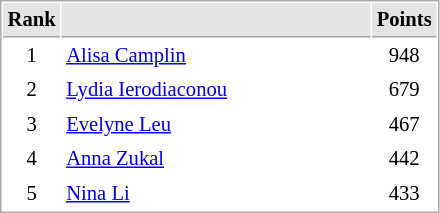<table cellspacing="1" cellpadding="3" style="border:1px solid #AAAAAA;font-size:86%">
<tr bgcolor="#E4E4E4">
<th style="border-bottom:1px solid #AAAAAA" width=10>Rank</th>
<th style="border-bottom:1px solid #AAAAAA" width=200></th>
<th style="border-bottom:1px solid #AAAAAA" width=20>Points</th>
</tr>
<tr>
<td align="center">1</td>
<td> <a href='#'>Alisa Camplin</a></td>
<td align=center>948</td>
</tr>
<tr>
<td align="center">2</td>
<td> <a href='#'>Lydia Ierodiaconou</a></td>
<td align=center>679</td>
</tr>
<tr>
<td align="center">3</td>
<td> <a href='#'>Evelyne Leu</a></td>
<td align=center>467</td>
</tr>
<tr>
<td align="center">4</td>
<td> <a href='#'>Anna Zukal</a></td>
<td align=center>442</td>
</tr>
<tr>
<td align="center">5</td>
<td> <a href='#'>Nina Li</a></td>
<td align=center>433</td>
</tr>
</table>
